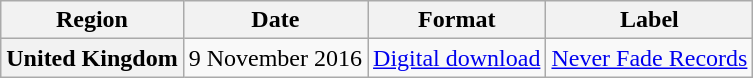<table class="wikitable plainrowheaders" style="text-align:center;">
<tr>
<th>Region</th>
<th>Date</th>
<th>Format</th>
<th>Label</th>
</tr>
<tr>
<th scope="row">United Kingdom</th>
<td>9 November 2016</td>
<td><a href='#'>Digital download</a></td>
<td><a href='#'>Never Fade Records</a></td>
</tr>
</table>
